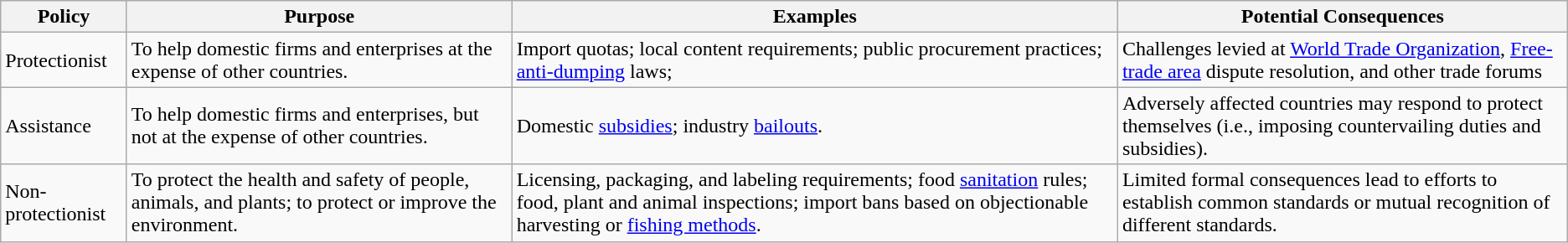<table class="wikitable">
<tr>
<th>Policy</th>
<th>Purpose</th>
<th>Examples</th>
<th>Potential Consequences</th>
</tr>
<tr>
<td>Protectionist</td>
<td>To help domestic firms and enterprises at the expense of other countries.</td>
<td>Import quotas; local content requirements; public procurement practices; <a href='#'>anti-dumping</a> laws;</td>
<td>Challenges levied at <a href='#'>World Trade Organization</a>, <a href='#'>Free-trade area</a> dispute resolution, and other trade forums</td>
</tr>
<tr>
<td>Assistance</td>
<td>To help domestic firms and enterprises, but not at the expense of other countries.</td>
<td>Domestic <a href='#'>subsidies</a>; industry <a href='#'>bailouts</a>.</td>
<td>Adversely affected countries may respond to protect themselves (i.e., imposing countervailing duties and subsidies).</td>
</tr>
<tr>
<td>Non-protectionist</td>
<td>To protect the health and safety of people, animals, and plants; to protect or improve the environment.</td>
<td>Licensing, packaging, and labeling requirements; food <a href='#'>sanitation</a> rules; food, plant and animal inspections; import bans based on objectionable harvesting or <a href='#'>fishing methods</a>.</td>
<td>Limited formal consequences lead to efforts to establish common standards or mutual recognition of different standards.</td>
</tr>
</table>
